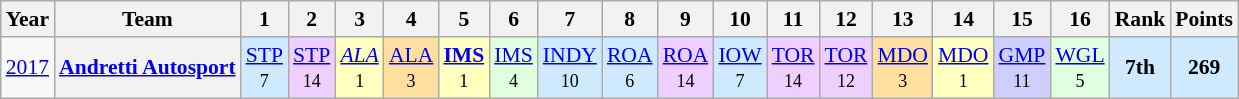<table class="wikitable" style="text-align:center; font-size:90%">
<tr>
<th>Year</th>
<th>Team</th>
<th>1</th>
<th>2</th>
<th>3</th>
<th>4</th>
<th>5</th>
<th>6</th>
<th>7</th>
<th>8</th>
<th>9</th>
<th>10</th>
<th>11</th>
<th>12</th>
<th>13</th>
<th>14</th>
<th>15</th>
<th>16</th>
<th>Rank</th>
<th>Points</th>
</tr>
<tr>
<td><a href='#'>2017</a></td>
<th><a href='#'>Andretti Autosport</a></th>
<td style="background:#CFEAFF;"><a href='#'>STP</a><br><small>7</small></td>
<td style="background:#EFCFFF;"><a href='#'>STP</a><br><small>14</small></td>
<td style="background:#FFFFBF;"><em><a href='#'>ALA</a></em><br><small>1</small></td>
<td style="background:#FFDF9F;"><a href='#'>ALA</a><br><small>3</small></td>
<td style="background:#FFFFBF;"><strong><a href='#'>IMS</a></strong><br><small>1</small></td>
<td style="background:#DFFFDF;"><a href='#'>IMS</a><br><small>4</small></td>
<td style="background:#CFEAFF;"><a href='#'>INDY</a><br><small>10</small></td>
<td style="background:#CFEAFF;"><a href='#'>ROA</a><br><small>6</small></td>
<td style="background:#EFCFFF;"><a href='#'>ROA</a><br><small>14</small></td>
<td style="background:#CFEAFF;"><a href='#'>IOW</a><br><small>7</small></td>
<td style="background:#EFCFFF;"><a href='#'>TOR</a><br><small>14</small></td>
<td style="background:#EFCFFF;"><a href='#'>TOR</a><br><small>12</small></td>
<td style="background:#FFDF9F;"><a href='#'>MDO</a><br><small>3</small></td>
<td style="background:#FFFFBF;"><a href='#'>MDO</a><br><small>1</small></td>
<td style="background:#CFCFFF;"><a href='#'>GMP</a><br><small>11</small></td>
<td style="background:#DFFFDF;"><a href='#'>WGL</a><br><small>5</small></td>
<th style="background:#CFEAFF;">7th</th>
<th style="background:#CFEAFF;">269</th>
</tr>
</table>
